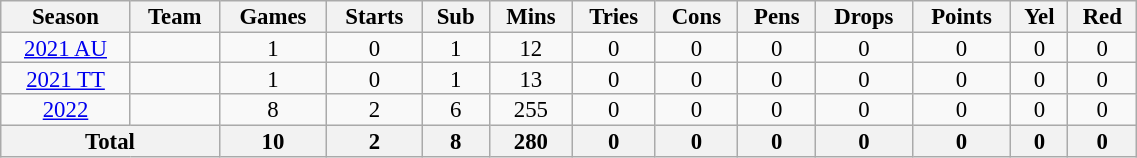<table class="wikitable" style="text-align:center; line-height:90%; font-size:95%; width:60%;">
<tr>
<th>Season</th>
<th>Team</th>
<th>Games</th>
<th>Starts</th>
<th>Sub</th>
<th>Mins</th>
<th>Tries</th>
<th>Cons</th>
<th>Pens</th>
<th>Drops</th>
<th>Points</th>
<th>Yel</th>
<th>Red</th>
</tr>
<tr>
<td><a href='#'>2021 AU</a></td>
<td></td>
<td>1</td>
<td>0</td>
<td>1</td>
<td>12</td>
<td>0</td>
<td>0</td>
<td>0</td>
<td>0</td>
<td>0</td>
<td>0</td>
<td>0</td>
</tr>
<tr>
<td><a href='#'>2021 TT</a></td>
<td></td>
<td>1</td>
<td>0</td>
<td>1</td>
<td>13</td>
<td>0</td>
<td>0</td>
<td>0</td>
<td>0</td>
<td>0</td>
<td>0</td>
<td>0</td>
</tr>
<tr>
<td><a href='#'>2022</a></td>
<td></td>
<td>8</td>
<td>2</td>
<td>6</td>
<td>255</td>
<td>0</td>
<td>0</td>
<td>0</td>
<td>0</td>
<td>0</td>
<td>0</td>
<td>0</td>
</tr>
<tr>
<th colspan="2">Total</th>
<th>10</th>
<th>2</th>
<th>8</th>
<th>280</th>
<th>0</th>
<th>0</th>
<th>0</th>
<th>0</th>
<th>0</th>
<th>0</th>
<th>0</th>
</tr>
</table>
